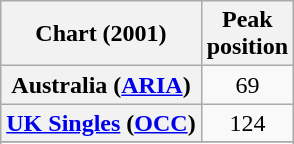<table class="wikitable sortable plainrowheaders" style="text-align:center">
<tr>
<th>Chart (2001)</th>
<th>Peak<br>position</th>
</tr>
<tr>
<th scope="row">Australia (<a href='#'>ARIA</a>)</th>
<td>69</td>
</tr>
<tr>
<th scope="row"><a href='#'>UK Singles</a> (<a href='#'>OCC</a>)</th>
<td>124</td>
</tr>
<tr>
</tr>
<tr>
</tr>
<tr>
</tr>
<tr>
</tr>
</table>
